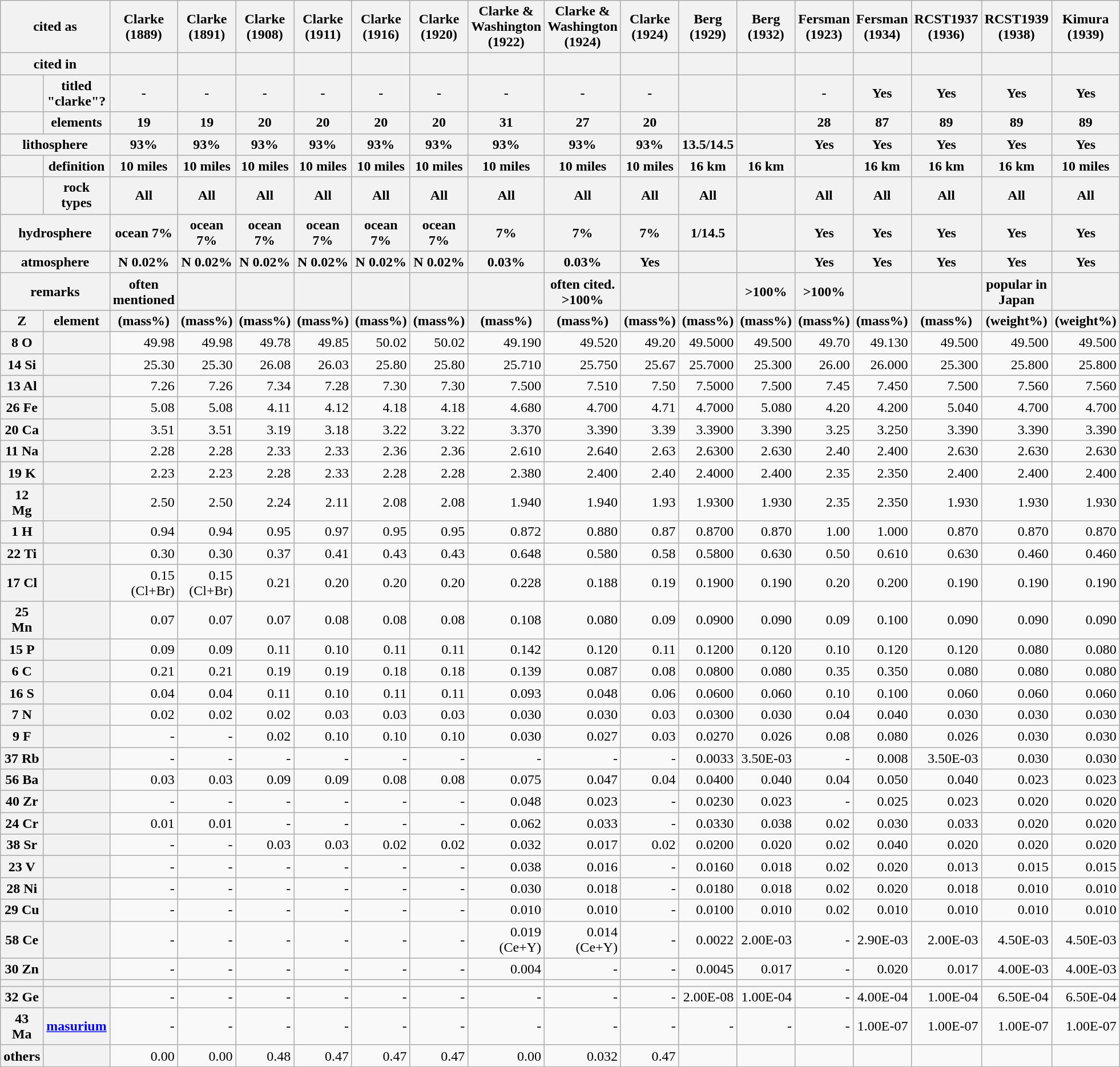<table class="wikitable sortable" style="text-align: right;">
<tr>
<th colspan="2">cited as</th>
<th>Clarke (1889)</th>
<th>Clarke (1891)</th>
<th>Clarke (1908)</th>
<th>Clarke (1911)</th>
<th>Clarke (1916)</th>
<th>Clarke (1920)</th>
<th>Clarke & Washington (1922)</th>
<th>Clarke & Washington (1924)</th>
<th>Clarke (1924)</th>
<th>Berg (1929)</th>
<th>Berg (1932)</th>
<th>Fersman (1923)</th>
<th>Fersman (1934)</th>
<th>RCST1937 (1936)</th>
<th>RCST1939 (1938)</th>
<th>Kimura (1939)</th>
</tr>
<tr>
<th colspan="2">cited in</th>
<th></th>
<th></th>
<th></th>
<th></th>
<th></th>
<th></th>
<th></th>
<th></th>
<th></th>
<th></th>
<th></th>
<th></th>
<th> </th>
<th></th>
<th></th>
<th></th>
</tr>
<tr>
<th></th>
<th>titled "clarke"?</th>
<th>-</th>
<th>-</th>
<th>-</th>
<th>-</th>
<th>-</th>
<th>-</th>
<th>-</th>
<th>-</th>
<th>-</th>
<th></th>
<th></th>
<th>-</th>
<th>Yes</th>
<th>Yes</th>
<th>Yes</th>
<th>Yes</th>
</tr>
<tr>
<th></th>
<th>elements</th>
<th>19</th>
<th>19</th>
<th>20</th>
<th>20</th>
<th>20</th>
<th>20</th>
<th>31</th>
<th>27</th>
<th>20</th>
<th></th>
<th></th>
<th>28</th>
<th>87</th>
<th>89</th>
<th>89</th>
<th>89</th>
</tr>
<tr>
<th colspan="2">lithosphere</th>
<th>93%</th>
<th>93%</th>
<th>93%</th>
<th>93%</th>
<th>93%</th>
<th>93%</th>
<th>93%</th>
<th>93%</th>
<th>93%</th>
<th>13.5/14.5</th>
<th></th>
<th>Yes</th>
<th>Yes</th>
<th>Yes</th>
<th>Yes</th>
<th>Yes</th>
</tr>
<tr>
<th></th>
<th>definition</th>
<th>10 miles</th>
<th>10 miles</th>
<th>10 miles</th>
<th>10 miles</th>
<th>10 miles</th>
<th>10 miles</th>
<th>10 miles</th>
<th>10 miles</th>
<th>10 miles</th>
<th>16 km</th>
<th>16 km</th>
<th></th>
<th>16 km</th>
<th>16 km</th>
<th>16 km</th>
<th>10 miles</th>
</tr>
<tr>
<th></th>
<th>rock types</th>
<th>All</th>
<th>All</th>
<th>All</th>
<th>All</th>
<th>All</th>
<th>All</th>
<th>All</th>
<th>All</th>
<th>All</th>
<th>All</th>
<th></th>
<th>All</th>
<th>All</th>
<th>All</th>
<th>All</th>
<th>All</th>
</tr>
<tr>
<th colspan="2">hydrosphere</th>
<th>ocean 7%</th>
<th>ocean 7%</th>
<th>ocean 7%</th>
<th>ocean 7%</th>
<th>ocean 7%</th>
<th>ocean 7%</th>
<th>7%</th>
<th>7%</th>
<th>7%</th>
<th>1/14.5</th>
<th></th>
<th>Yes</th>
<th>Yes</th>
<th>Yes</th>
<th>Yes</th>
<th>Yes</th>
</tr>
<tr>
<th colspan="2">atmosphere</th>
<th>N 0.02%</th>
<th>N 0.02%</th>
<th>N 0.02%</th>
<th>N 0.02%</th>
<th>N 0.02%</th>
<th>N 0.02%</th>
<th>0.03%</th>
<th>0.03%</th>
<th>Yes</th>
<th></th>
<th></th>
<th>Yes</th>
<th>Yes</th>
<th>Yes</th>
<th>Yes</th>
<th>Yes</th>
</tr>
<tr>
<th colspan="2">remarks</th>
<th>often mentioned</th>
<th></th>
<th></th>
<th></th>
<th></th>
<th></th>
<th></th>
<th>often cited. >100%</th>
<th></th>
<th></th>
<th>>100%</th>
<th>>100%</th>
<th></th>
<th></th>
<th>popular in Japan</th>
<th></th>
</tr>
<tr>
<th>Z</th>
<th>element</th>
<th data-sort-type="number">(mass%)</th>
<th data-sort-type="number">(mass%)</th>
<th data-sort-type="number">(mass%)</th>
<th data-sort-type="number">(mass%)</th>
<th data-sort-type="number">(mass%)</th>
<th data-sort-type="number">(mass%)</th>
<th data-sort-type="number">(mass%)</th>
<th data-sort-type="number">(mass%)</th>
<th data-sort-type="number">(mass%)</th>
<th data-sort-type="number">(mass%)</th>
<th data-sort-type="number">(mass%)</th>
<th data-sort-type="number">(mass%)</th>
<th data-sort-type="number">(mass%)</th>
<th data-sort-type="number">(mass%)</th>
<th data-sort-type="number">(weight%)</th>
<th data-sort-type="number">(weight%)</th>
</tr>
<tr>
<th>8 O</th>
<th></th>
<td>49.98</td>
<td>49.98</td>
<td>49.78</td>
<td>49.85</td>
<td>50.02</td>
<td>50.02</td>
<td>49.190</td>
<td>49.520</td>
<td>49.20</td>
<td>49.5000</td>
<td>49.500</td>
<td>49.70</td>
<td>49.130</td>
<td>49.500</td>
<td>49.500</td>
<td>49.500</td>
</tr>
<tr>
<th>14 Si</th>
<th></th>
<td>25.30</td>
<td>25.30</td>
<td>26.08</td>
<td>26.03</td>
<td>25.80</td>
<td>25.80</td>
<td>25.710</td>
<td>25.750</td>
<td>25.67</td>
<td>25.7000</td>
<td>25.300</td>
<td>26.00</td>
<td>26.000</td>
<td>25.300</td>
<td>25.800</td>
<td>25.800</td>
</tr>
<tr>
<th>13 Al</th>
<th></th>
<td>7.26</td>
<td>7.26</td>
<td>7.34</td>
<td>7.28</td>
<td>7.30</td>
<td>7.30</td>
<td>7.500</td>
<td>7.510</td>
<td>7.50</td>
<td>7.5000</td>
<td>7.500</td>
<td>7.45</td>
<td>7.450</td>
<td>7.500</td>
<td>7.560</td>
<td>7.560</td>
</tr>
<tr>
<th>26 Fe</th>
<th></th>
<td>5.08</td>
<td>5.08</td>
<td>4.11</td>
<td>4.12</td>
<td>4.18</td>
<td>4.18</td>
<td>4.680</td>
<td>4.700</td>
<td>4.71</td>
<td>4.7000</td>
<td>5.080</td>
<td>4.20</td>
<td>4.200</td>
<td>5.040</td>
<td>4.700</td>
<td>4.700</td>
</tr>
<tr>
<th>20 Ca</th>
<th></th>
<td>3.51</td>
<td>3.51</td>
<td>3.19</td>
<td>3.18</td>
<td>3.22</td>
<td>3.22</td>
<td>3.370</td>
<td>3.390</td>
<td>3.39</td>
<td>3.3900</td>
<td>3.390</td>
<td>3.25</td>
<td>3.250</td>
<td>3.390</td>
<td>3.390</td>
<td>3.390</td>
</tr>
<tr>
<th>11 Na</th>
<th></th>
<td>2.28</td>
<td>2.28</td>
<td>2.33</td>
<td>2.33</td>
<td>2.36</td>
<td>2.36</td>
<td>2.610</td>
<td>2.640</td>
<td>2.63</td>
<td>2.6300</td>
<td>2.630</td>
<td>2.40</td>
<td>2.400</td>
<td>2.630</td>
<td>2.630</td>
<td>2.630</td>
</tr>
<tr>
<th>19 K</th>
<th></th>
<td>2.23</td>
<td>2.23</td>
<td>2.28</td>
<td>2.33</td>
<td>2.28</td>
<td>2.28</td>
<td>2.380</td>
<td>2.400</td>
<td>2.40</td>
<td>2.4000</td>
<td>2.400</td>
<td>2.35</td>
<td>2.350</td>
<td>2.400</td>
<td>2.400</td>
<td>2.400</td>
</tr>
<tr>
<th>12 Mg</th>
<th></th>
<td>2.50</td>
<td>2.50</td>
<td>2.24</td>
<td>2.11</td>
<td>2.08</td>
<td>2.08</td>
<td>1.940</td>
<td>1.940</td>
<td>1.93</td>
<td>1.9300</td>
<td>1.930</td>
<td>2.35</td>
<td>2.350</td>
<td>1.930</td>
<td>1.930</td>
<td>1.930</td>
</tr>
<tr>
<th>1 H</th>
<th></th>
<td>0.94</td>
<td>0.94</td>
<td>0.95</td>
<td>0.97</td>
<td>0.95</td>
<td>0.95</td>
<td>0.872</td>
<td>0.880</td>
<td>0.87</td>
<td>0.8700</td>
<td>0.870</td>
<td>1.00</td>
<td>1.000</td>
<td>0.870</td>
<td>0.870</td>
<td>0.870</td>
</tr>
<tr>
<th>22 Ti</th>
<th></th>
<td>0.30</td>
<td>0.30</td>
<td>0.37</td>
<td>0.41</td>
<td>0.43</td>
<td>0.43</td>
<td>0.648</td>
<td>0.580</td>
<td>0.58</td>
<td>0.5800</td>
<td>0.630</td>
<td>0.50</td>
<td>0.610</td>
<td>0.630</td>
<td>0.460</td>
<td>0.460</td>
</tr>
<tr>
<th>17 Cl</th>
<th></th>
<td>0.15 (Cl+Br)</td>
<td>0.15 (Cl+Br)</td>
<td>0.21</td>
<td>0.20</td>
<td>0.20</td>
<td>0.20</td>
<td>0.228</td>
<td>0.188</td>
<td>0.19</td>
<td>0.1900</td>
<td>0.190</td>
<td>0.20</td>
<td>0.200</td>
<td>0.190</td>
<td>0.190</td>
<td>0.190</td>
</tr>
<tr>
<th>25 Mn</th>
<th></th>
<td>0.07</td>
<td>0.07</td>
<td>0.07</td>
<td>0.08</td>
<td>0.08</td>
<td>0.08</td>
<td>0.108</td>
<td>0.080</td>
<td>0.09</td>
<td>0.0900</td>
<td>0.090</td>
<td>0.09</td>
<td>0.100</td>
<td>0.090</td>
<td>0.090</td>
<td>0.090</td>
</tr>
<tr>
<th>15 P</th>
<th></th>
<td>0.09</td>
<td>0.09</td>
<td>0.11</td>
<td>0.10</td>
<td>0.11</td>
<td>0.11</td>
<td>0.142</td>
<td>0.120</td>
<td>0.11</td>
<td>0.1200</td>
<td>0.120</td>
<td>0.10</td>
<td>0.120</td>
<td>0.120</td>
<td>0.080</td>
<td>0.080</td>
</tr>
<tr>
<th>6 C</th>
<th></th>
<td>0.21</td>
<td>0.21</td>
<td>0.19</td>
<td>0.19</td>
<td>0.18</td>
<td>0.18</td>
<td>0.139</td>
<td>0.087</td>
<td>0.08</td>
<td>0.0800</td>
<td>0.080</td>
<td>0.35</td>
<td>0.350</td>
<td>0.080</td>
<td>0.080</td>
<td>0.080</td>
</tr>
<tr>
<th>16 S</th>
<th></th>
<td>0.04</td>
<td>0.04</td>
<td>0.11</td>
<td>0.10</td>
<td>0.11</td>
<td>0.11</td>
<td>0.093</td>
<td>0.048</td>
<td>0.06</td>
<td>0.0600</td>
<td>0.060</td>
<td>0.10</td>
<td>0.100</td>
<td>0.060</td>
<td>0.060</td>
<td>0.060</td>
</tr>
<tr>
<th>7 N</th>
<th></th>
<td>0.02</td>
<td>0.02</td>
<td>0.02</td>
<td>0.03</td>
<td>0.03</td>
<td>0.03</td>
<td>0.030</td>
<td>0.030</td>
<td>0.03</td>
<td>0.0300</td>
<td>0.030</td>
<td>0.04</td>
<td>0.040</td>
<td>0.030</td>
<td>0.030</td>
<td>0.030</td>
</tr>
<tr>
<th>9 F</th>
<th></th>
<td>-</td>
<td>-</td>
<td>0.02</td>
<td>0.10</td>
<td>0.10</td>
<td>0.10</td>
<td>0.030</td>
<td>0.027</td>
<td>0.03</td>
<td>0.0270</td>
<td>0.026</td>
<td>0.08</td>
<td>0.080</td>
<td>0.026</td>
<td>0.030</td>
<td>0.030</td>
</tr>
<tr>
<th>37 Rb</th>
<th></th>
<td>-</td>
<td>-</td>
<td>-</td>
<td>-</td>
<td>-</td>
<td>-</td>
<td>-</td>
<td>-</td>
<td>-</td>
<td>0.0033</td>
<td>3.50E-03</td>
<td>-</td>
<td>0.008</td>
<td>3.50E-03</td>
<td>0.030</td>
<td>0.030</td>
</tr>
<tr>
<th>56 Ba</th>
<th></th>
<td>0.03</td>
<td>0.03</td>
<td>0.09</td>
<td>0.09</td>
<td>0.08</td>
<td>0.08</td>
<td>0.075</td>
<td>0.047</td>
<td>0.04</td>
<td>0.0400</td>
<td>0.040</td>
<td>0.04</td>
<td>0.050</td>
<td>0.040</td>
<td>0.023</td>
<td>0.023</td>
</tr>
<tr>
<th>40 Zr</th>
<th></th>
<td>-</td>
<td>-</td>
<td>-</td>
<td>-</td>
<td>-</td>
<td>-</td>
<td>0.048</td>
<td>0.023</td>
<td>-</td>
<td>0.0230</td>
<td>0.023</td>
<td>-</td>
<td>0.025</td>
<td>0.023</td>
<td>0.020</td>
<td>0.020</td>
</tr>
<tr>
<th>24 Cr</th>
<th></th>
<td>0.01</td>
<td>0.01</td>
<td>-</td>
<td>-</td>
<td>-</td>
<td>-</td>
<td>0.062</td>
<td>0.033</td>
<td>-</td>
<td>0.0330</td>
<td>0.038</td>
<td>0.02</td>
<td>0.030</td>
<td>0.033</td>
<td>0.020</td>
<td>0.020</td>
</tr>
<tr>
<th>38 Sr</th>
<th></th>
<td>-</td>
<td>-</td>
<td>0.03</td>
<td>0.03</td>
<td>0.02</td>
<td>0.02</td>
<td>0.032</td>
<td>0.017</td>
<td>0.02</td>
<td>0.0200</td>
<td>0.020</td>
<td>0.02</td>
<td>0.040</td>
<td>0.020</td>
<td>0.020</td>
<td>0.020</td>
</tr>
<tr>
<th>23 V</th>
<th></th>
<td>-</td>
<td>-</td>
<td>-</td>
<td>-</td>
<td>-</td>
<td>-</td>
<td>0.038</td>
<td>0.016</td>
<td>-</td>
<td>0.0160</td>
<td>0.018</td>
<td>0.02</td>
<td>0.020</td>
<td>0.013</td>
<td>0.015</td>
<td>0.015</td>
</tr>
<tr>
<th>28 Ni</th>
<th></th>
<td>-</td>
<td>-</td>
<td>-</td>
<td>-</td>
<td>-</td>
<td>-</td>
<td>0.030</td>
<td>0.018</td>
<td>-</td>
<td>0.0180</td>
<td>0.018</td>
<td>0.02</td>
<td>0.020</td>
<td>0.018</td>
<td>0.010</td>
<td>0.010</td>
</tr>
<tr>
<th>29 Cu</th>
<th></th>
<td>-</td>
<td>-</td>
<td>-</td>
<td>-</td>
<td>-</td>
<td>-</td>
<td>0.010</td>
<td>0.010</td>
<td>-</td>
<td>0.0100</td>
<td>0.010</td>
<td>0.02</td>
<td>0.010</td>
<td>0.010</td>
<td>0.010</td>
<td>0.010</td>
</tr>
<tr>
<th>58 Ce</th>
<th></th>
<td>-</td>
<td>-</td>
<td>-</td>
<td>-</td>
<td>-</td>
<td>-</td>
<td>0.019 (Ce+Y)</td>
<td>0.014 (Ce+Y)</td>
<td>-</td>
<td>0.0022</td>
<td>2.00E-03</td>
<td>-</td>
<td>2.90E-03</td>
<td>2.00E-03</td>
<td>4.50E-03</td>
<td>4.50E-03</td>
</tr>
<tr>
<th>30 Zn</th>
<th></th>
<td>-</td>
<td>-</td>
<td>-</td>
<td>-</td>
<td>-</td>
<td>-</td>
<td>0.004</td>
<td>-</td>
<td>-</td>
<td>0.0045</td>
<td>0.017</td>
<td>-</td>
<td>0.020</td>
<td>0.017</td>
<td>4.00E-03</td>
<td>4.00E-03</td>
</tr>
<tr>
<th></th>
<th></th>
<td></td>
<td></td>
<td></td>
<td></td>
<td></td>
<td></td>
<td></td>
<td></td>
<td></td>
<td></td>
<td></td>
<td></td>
<td></td>
<td></td>
<td></td>
<td></td>
</tr>
<tr>
<th>32 Ge</th>
<th></th>
<td>-</td>
<td>-</td>
<td>-</td>
<td>-</td>
<td>-</td>
<td>-</td>
<td>-</td>
<td>-</td>
<td>-</td>
<td>2.00E-08</td>
<td>1.00E-04</td>
<td>-</td>
<td>4.00E-04</td>
<td>1.00E-04</td>
<td>6.50E-04</td>
<td>6.50E-04</td>
</tr>
<tr>
<th>43 Ma</th>
<th><a href='#'>masurium</a></th>
<td>-</td>
<td>-</td>
<td>-</td>
<td>-</td>
<td>-</td>
<td>-</td>
<td>-</td>
<td>-</td>
<td>-</td>
<td>-</td>
<td>-</td>
<td>-</td>
<td>1.00E-07</td>
<td>1.00E-07</td>
<td>1.00E-07</td>
<td>1.00E-07</td>
</tr>
<tr>
<th>others</th>
<th></th>
<td>0.00</td>
<td>0.00</td>
<td>0.48</td>
<td>0.47</td>
<td>0.47</td>
<td>0.47</td>
<td>0.00</td>
<td>0.032</td>
<td>0.47</td>
<td></td>
<td></td>
<td></td>
<td></td>
<td></td>
<td></td>
<td></td>
</tr>
</table>
